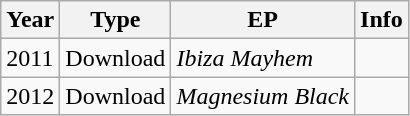<table class="wikitable">
<tr>
<th>Year</th>
<th>Type</th>
<th>EP</th>
<th>Info</th>
</tr>
<tr>
<td>2011</td>
<td>Download</td>
<td><em>Ibiza Mayhem</em></td>
<td></td>
</tr>
<tr>
<td>2012</td>
<td>Download</td>
<td><em>Magnesium Black</em></td>
</tr>
</table>
